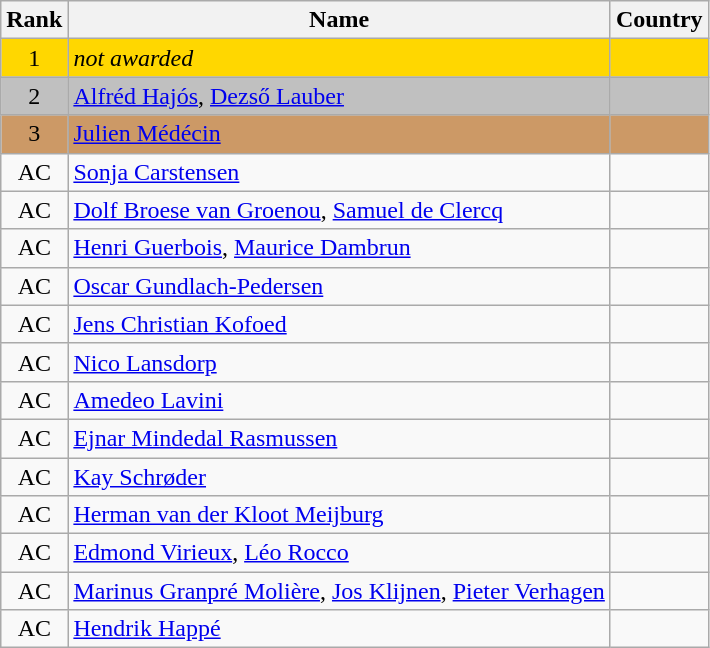<table class="wikitable sortable" style="text-align:center">
<tr>
<th>Rank</th>
<th>Name</th>
<th>Country</th>
</tr>
<tr bgcolor=gold>
<td>1</td>
<td align="left"><em>not awarded</em></td>
<td align="left"></td>
</tr>
<tr bgcolor=silver>
<td>2</td>
<td align="left"><a href='#'>Alfréd Hajós</a>, <a href='#'>Dezső Lauber</a></td>
<td align="left"></td>
</tr>
<tr bgcolor=#CC9966>
<td>3</td>
<td align="left"><a href='#'>Julien Médécin</a></td>
<td align="left"></td>
</tr>
<tr>
<td>AC</td>
<td align="left"><a href='#'>Sonja Carstensen</a></td>
<td align="left"></td>
</tr>
<tr>
<td>AC</td>
<td align="left"><a href='#'>Dolf Broese van Groenou</a>, <a href='#'>Samuel de Clercq</a></td>
<td align="left"></td>
</tr>
<tr>
<td>AC</td>
<td align="left"><a href='#'>Henri Guerbois</a>, <a href='#'>Maurice Dambrun</a></td>
<td align="left"></td>
</tr>
<tr>
<td>AC</td>
<td align="left"><a href='#'>Oscar Gundlach-Pedersen</a></td>
<td align="left"></td>
</tr>
<tr>
<td>AC</td>
<td align="left"><a href='#'>Jens Christian Kofoed</a></td>
<td align="left"></td>
</tr>
<tr>
<td>AC</td>
<td align="left"><a href='#'>Nico Lansdorp</a></td>
<td align="left"></td>
</tr>
<tr>
<td>AC</td>
<td align="left"><a href='#'>Amedeo Lavini</a></td>
<td align="left"></td>
</tr>
<tr>
<td>AC</td>
<td align="left"><a href='#'>Ejnar Mindedal Rasmussen</a></td>
<td align="left"></td>
</tr>
<tr>
<td>AC</td>
<td align="left"><a href='#'>Kay Schrøder</a></td>
<td align="left"></td>
</tr>
<tr>
<td>AC</td>
<td align="left"><a href='#'>Herman van der Kloot Meijburg</a></td>
<td align="left"></td>
</tr>
<tr>
<td>AC</td>
<td align="left"><a href='#'>Edmond Virieux</a>, <a href='#'>Léo Rocco</a></td>
<td align="left"></td>
</tr>
<tr>
<td>AC</td>
<td align="left"><a href='#'>Marinus Granpré Molière</a>, <a href='#'>Jos Klijnen</a>, <a href='#'>Pieter Verhagen</a></td>
<td align="left"></td>
</tr>
<tr>
<td>AC</td>
<td align="left"><a href='#'>Hendrik Happé</a></td>
<td align="left"></td>
</tr>
</table>
